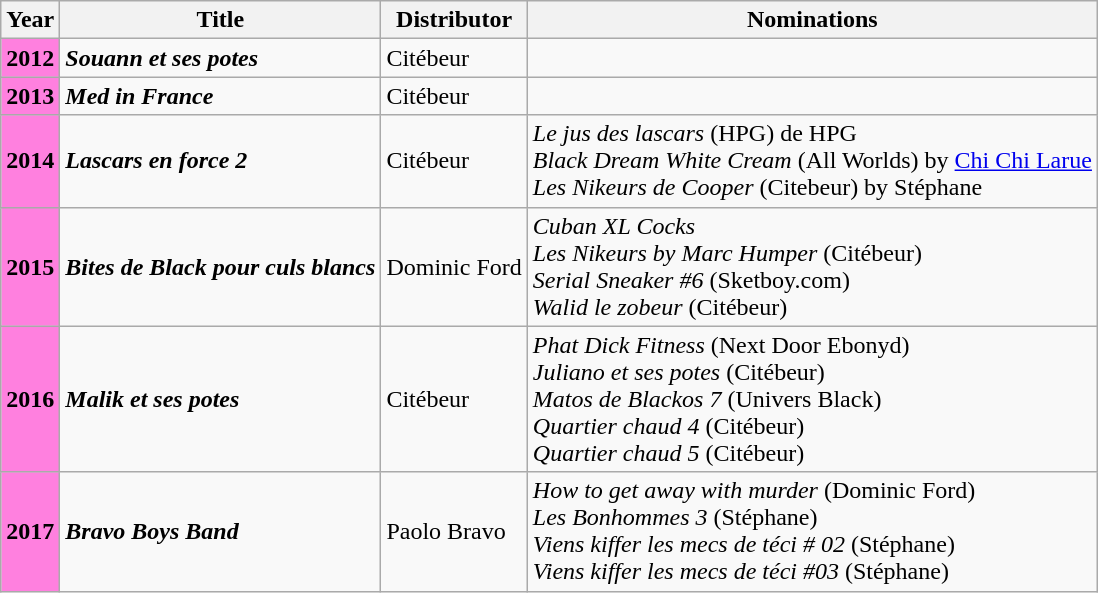<table class="wikitable">
<tr>
<th>Year</th>
<th>Title</th>
<th>Distributor</th>
<th>Nominations</th>
</tr>
<tr>
<th style="background-color: #FF80DF">2012</th>
<td><strong><em>Souann et ses potes</em></strong></td>
<td>Citébeur</td>
<td></td>
</tr>
<tr>
<th style="background-color: #FF80DF">2013</th>
<td><strong><em>Med in France</em></strong></td>
<td>Citébeur</td>
<td></td>
</tr>
<tr>
<th style="background-color: #FF80DF">2014</th>
<td><strong><em>Lascars en force 2</em></strong></td>
<td>Citébeur</td>
<td><em>Le jus des lascars</em> (HPG) de HPG<br><em>Black Dream White Cream</em> (All Worlds) by <a href='#'>Chi Chi Larue</a><br><em>Les Nikeurs de Cooper</em> (Citebeur) by Stéphane</td>
</tr>
<tr>
<th style="background-color: #FF80DF">2015</th>
<td><strong><em>Bites de Black pour culs blancs</em></strong></td>
<td>Dominic Ford</td>
<td><em>Cuban XL Cocks</em><br><em>Les Nikeurs by Marc Humper</em> (Citébeur)<br><em>Serial Sneaker #6</em> (Sketboy.com)<br><em>Walid le zobeur</em> (Citébeur)</td>
</tr>
<tr>
<th style="background-color: #FF80DF">2016</th>
<td><strong><em>Malik et ses potes</em></strong></td>
<td>Citébeur</td>
<td><em>Phat Dick Fitness</em> (Next Door Ebonyd)<br><em>Juliano et ses potes</em> (Citébeur)<br><em>Matos de Blackos 7</em> (Univers Black)<br><em>Quartier chaud 4</em> (Citébeur)<br><em>Quartier chaud 5</em> (Citébeur)</td>
</tr>
<tr>
<th style="background-color: #FF80DF">2017</th>
<td><strong><em>Bravo Boys Band</em></strong></td>
<td>Paolo Bravo</td>
<td><em>How to get away with murder</em> (Dominic Ford)<br><em>Les Bonhommes 3</em> (Stéphane)<br><em>Viens kiffer les mecs de téci # 02</em> (Stéphane)<br><em>Viens kiffer les mecs de téci #03</em> (Stéphane)</td>
</tr>
</table>
